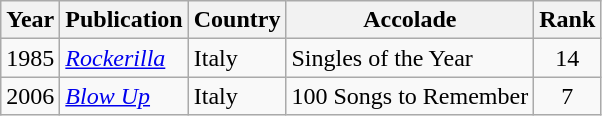<table class="wikitable sortable" style="margin:0em 1em 1em 0pt">
<tr>
<th>Year</th>
<th>Publication</th>
<th>Country</th>
<th>Accolade</th>
<th>Rank</th>
</tr>
<tr>
<td>1985</td>
<td><em><a href='#'>Rockerilla</a></em></td>
<td>Italy</td>
<td>Singles of the Year</td>
<td style="text-align:center;">14</td>
</tr>
<tr>
<td>2006</td>
<td><em><a href='#'>Blow Up</a></em></td>
<td>Italy</td>
<td>100 Songs to Remember</td>
<td style="text-align:center;">7</td>
</tr>
</table>
